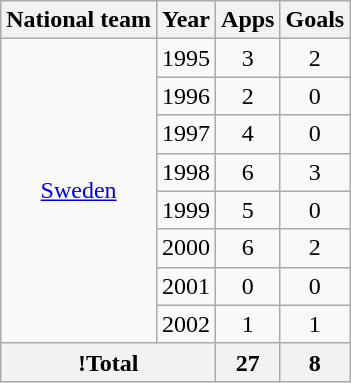<table class="wikitable" style="text-align:center">
<tr>
<th>National team</th>
<th>Year</th>
<th>Apps</th>
<th>Goals</th>
</tr>
<tr>
<td rowspan="8"><a href='#'>Sweden</a></td>
<td>1995</td>
<td>3</td>
<td>2</td>
</tr>
<tr>
<td>1996</td>
<td>2</td>
<td>0</td>
</tr>
<tr>
<td>1997</td>
<td>4</td>
<td>0</td>
</tr>
<tr>
<td>1998</td>
<td>6</td>
<td>3</td>
</tr>
<tr>
<td>1999</td>
<td>5</td>
<td>0</td>
</tr>
<tr>
<td>2000</td>
<td>6</td>
<td>2</td>
</tr>
<tr>
<td>2001</td>
<td>0</td>
<td>0</td>
</tr>
<tr>
<td>2002</td>
<td>1</td>
<td>1</td>
</tr>
<tr>
<th colspan="2">!Total</th>
<th>27</th>
<th>8</th>
</tr>
</table>
